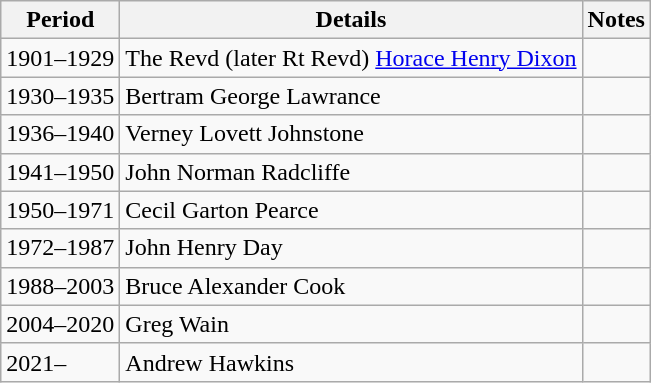<table class="wikitable plainrowheaders">
<tr>
<th scope="col">Period</th>
<th scope="col">Details</th>
<th>Notes</th>
</tr>
<tr>
<td scope="row">1901–1929</td>
<td>The Revd (later Rt Revd) <a href='#'>Horace Henry Dixon</a> </td>
<td></td>
</tr>
<tr>
<td scope="row">1930–1935</td>
<td>Bertram George Lawrance</td>
<td></td>
</tr>
<tr>
<td scope="row">1936–1940</td>
<td>Verney Lovett Johnstone</td>
<td></td>
</tr>
<tr>
<td scope="row">1941–1950</td>
<td>John Norman Radcliffe</td>
<td></td>
</tr>
<tr>
<td scope="row">1950–1971</td>
<td>Cecil Garton Pearce </td>
<td></td>
</tr>
<tr>
<td scope="row">1972–1987</td>
<td>John Henry Day </td>
<td></td>
</tr>
<tr>
<td scope="row">1988–2003</td>
<td>Bruce Alexander Cook </td>
<td></td>
</tr>
<tr>
<td scope="row">2004–2020</td>
<td>Greg Wain</td>
<td></td>
</tr>
<tr>
<td scope="row">2021–</td>
<td>Andrew Hawkins</td>
<td></td>
</tr>
</table>
